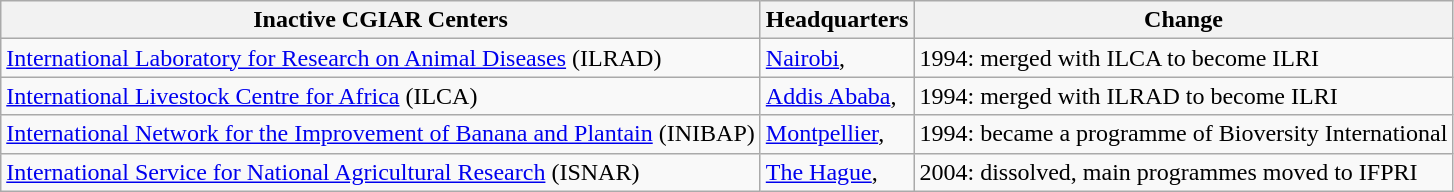<table class="wikitable mw-collapsible mw-collapsed" border="1" cellpadding="2">
<tr>
<th>Inactive CGIAR Centers</th>
<th>Headquarters</th>
<th>Change</th>
</tr>
<tr>
<td><a href='#'>International Laboratory for Research on Animal Diseases</a> (ILRAD)</td>
<td><a href='#'>Nairobi</a>, </td>
<td>1994: merged with ILCA to become ILRI</td>
</tr>
<tr>
<td><a href='#'>International Livestock Centre for Africa</a> (ILCA)</td>
<td><a href='#'>Addis Ababa</a>, </td>
<td>1994: merged with ILRAD to become ILRI</td>
</tr>
<tr>
<td><a href='#'>International Network for the Improvement of Banana and Plantain</a> (INIBAP)</td>
<td><a href='#'>Montpellier</a>, </td>
<td>1994: became a programme of Bioversity International</td>
</tr>
<tr>
<td><a href='#'>International Service for National Agricultural Research</a> (ISNAR)</td>
<td><a href='#'>The Hague</a>, </td>
<td>2004: dissolved, main programmes moved to IFPRI</td>
</tr>
</table>
